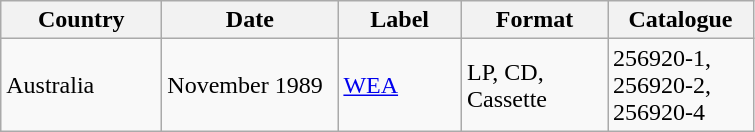<table class="wikitable">
<tr>
<th width="100px">Country</th>
<th width="110px">Date</th>
<th width="75px">Label</th>
<th width="90px">Format</th>
<th width="90px">Catalogue</th>
</tr>
<tr>
<td>Australia</td>
<td>November 1989</td>
<td><a href='#'>WEA</a></td>
<td>LP, CD, Cassette</td>
<td>256920-1, 256920-2, 256920-4</td>
</tr>
</table>
